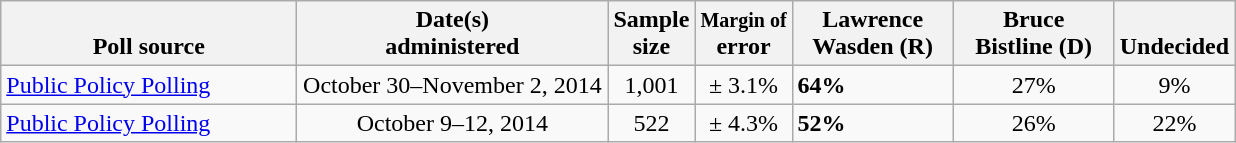<table class="wikitable">
<tr valign= bottom>
<th style="width:190px;">Poll source</th>
<th style="width:200px;">Date(s)<br>administered</th>
<th class=small>Sample<br>size</th>
<th class=small><small>Margin of</small><br>error</th>
<th style="width:100px;">Lawrence<br>Wasden (R)</th>
<th style="width:100px;">Bruce<br>Bistline (D)</th>
<th>Undecided</th>
</tr>
<tr>
<td><a href='#'>Public Policy Polling</a></td>
<td align=center>October 30–November 2, 2014</td>
<td align=center>1,001</td>
<td align=center>± 3.1%</td>
<td><strong>64%</strong></td>
<td align=center>27%</td>
<td align=center>9%</td>
</tr>
<tr>
<td><a href='#'>Public Policy Polling</a></td>
<td align=center>October 9–12, 2014</td>
<td align=center>522</td>
<td align=center>± 4.3%</td>
<td><strong>52%</strong></td>
<td align=center>26%</td>
<td align=center>22%</td>
</tr>
</table>
